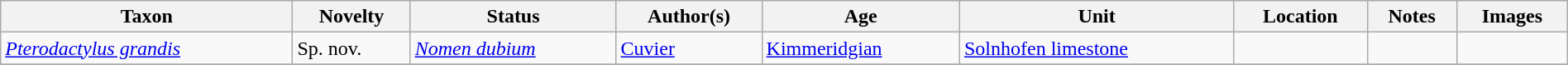<table class="wikitable sortable" align="center" width="100%">
<tr>
<th>Taxon</th>
<th>Novelty</th>
<th>Status</th>
<th>Author(s)</th>
<th>Age</th>
<th>Unit</th>
<th>Location</th>
<th>Notes</th>
<th>Images</th>
</tr>
<tr>
<td><em><a href='#'>Pterodactylus grandis</a></em></td>
<td>Sp. nov.</td>
<td><em><a href='#'>Nomen dubium</a></em></td>
<td><a href='#'>Cuvier</a></td>
<td><a href='#'>Kimmeridgian</a></td>
<td><a href='#'>Solnhofen limestone</a></td>
<td></td>
<td></td>
<td></td>
</tr>
<tr>
</tr>
</table>
